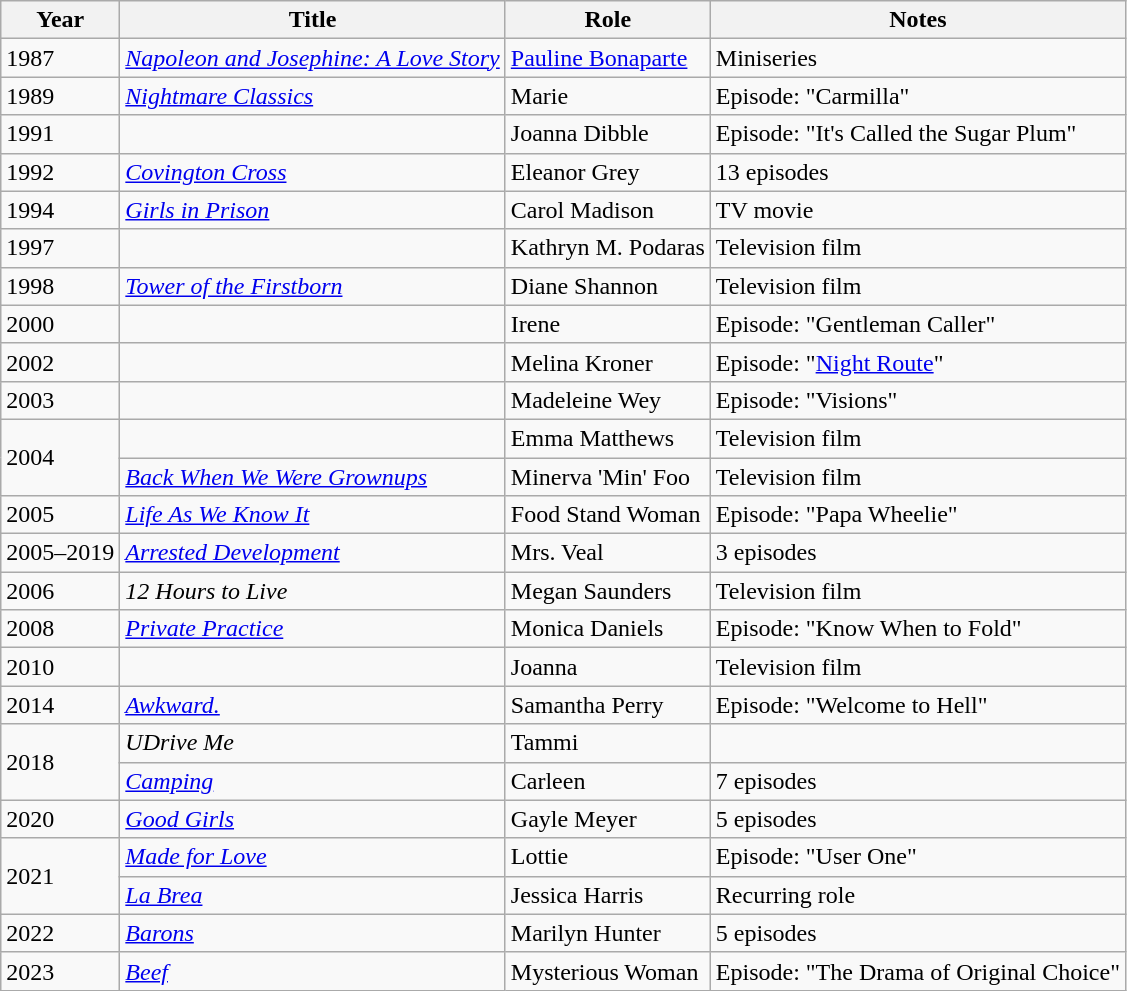<table class="wikitable sortable">
<tr>
<th>Year</th>
<th>Title</th>
<th>Role</th>
<th class="unsortable">Notes</th>
</tr>
<tr>
<td>1987</td>
<td><em><a href='#'>Napoleon and Josephine: A Love Story</a></em></td>
<td><a href='#'>Pauline Bonaparte</a></td>
<td>Miniseries</td>
</tr>
<tr>
<td>1989</td>
<td><em><a href='#'>Nightmare Classics</a></em></td>
<td>Marie</td>
<td>Episode: "Carmilla"</td>
</tr>
<tr>
<td>1991</td>
<td><em></em></td>
<td>Joanna Dibble</td>
<td>Episode: "It's Called the Sugar Plum"</td>
</tr>
<tr>
<td>1992</td>
<td><em><a href='#'>Covington Cross</a></em></td>
<td>Eleanor Grey</td>
<td>13 episodes</td>
</tr>
<tr>
<td>1994</td>
<td><em><a href='#'>Girls in Prison</a></em></td>
<td>Carol Madison</td>
<td>TV movie</td>
</tr>
<tr>
<td>1997</td>
<td><em></em></td>
<td>Kathryn M. Podaras</td>
<td>Television film</td>
</tr>
<tr>
<td>1998</td>
<td><em><a href='#'>Tower of the Firstborn</a></em></td>
<td>Diane Shannon</td>
<td>Television film</td>
</tr>
<tr>
<td>2000</td>
<td><em></em></td>
<td>Irene</td>
<td>Episode: "Gentleman Caller"</td>
</tr>
<tr>
<td>2002</td>
<td><em></em></td>
<td>Melina Kroner</td>
<td>Episode: "<a href='#'>Night Route</a>"</td>
</tr>
<tr>
<td>2003</td>
<td><em></em></td>
<td>Madeleine Wey</td>
<td>Episode: "Visions"</td>
</tr>
<tr>
<td rowspan="2">2004</td>
<td><em></em></td>
<td>Emma Matthews</td>
<td>Television film</td>
</tr>
<tr>
<td><em><a href='#'>Back When We Were Grownups</a></em></td>
<td>Minerva 'Min' Foo</td>
<td>Television film</td>
</tr>
<tr>
<td>2005</td>
<td><em><a href='#'>Life As We Know It</a></em></td>
<td>Food Stand Woman</td>
<td>Episode: "Papa Wheelie"</td>
</tr>
<tr>
<td>2005–2019</td>
<td><em><a href='#'>Arrested Development</a></em></td>
<td>Mrs. Veal</td>
<td>3 episodes</td>
</tr>
<tr>
<td>2006</td>
<td><em>12 Hours to Live</em></td>
<td>Megan Saunders</td>
<td>Television film</td>
</tr>
<tr>
<td>2008</td>
<td><em><a href='#'>Private Practice</a></em></td>
<td>Monica Daniels</td>
<td>Episode: "Know When to Fold"</td>
</tr>
<tr>
<td>2010</td>
<td><em></em></td>
<td>Joanna</td>
<td>Television film</td>
</tr>
<tr>
<td>2014</td>
<td><em><a href='#'>Awkward.</a></em></td>
<td>Samantha Perry</td>
<td>Episode: "Welcome to Hell"</td>
</tr>
<tr>
<td rowspan="2">2018</td>
<td><em>UDrive Me</em></td>
<td>Tammi</td>
<td></td>
</tr>
<tr>
<td><em><a href='#'>Camping</a></em></td>
<td>Carleen</td>
<td>7 episodes</td>
</tr>
<tr>
<td>2020</td>
<td><em><a href='#'>Good Girls</a></em></td>
<td>Gayle Meyer</td>
<td>5 episodes</td>
</tr>
<tr>
<td rowspan="2">2021</td>
<td><em><a href='#'>Made for Love</a></em></td>
<td>Lottie</td>
<td>Episode: "User One"</td>
</tr>
<tr>
<td><em><a href='#'>La Brea</a></em></td>
<td>Jessica Harris</td>
<td>Recurring role</td>
</tr>
<tr>
<td>2022</td>
<td><em><a href='#'>Barons</a></em></td>
<td>Marilyn Hunter</td>
<td>5 episodes</td>
</tr>
<tr>
<td>2023</td>
<td><em><a href='#'>Beef</a></em></td>
<td>Mysterious Woman</td>
<td>Episode: "The Drama of Original Choice"</td>
</tr>
</table>
